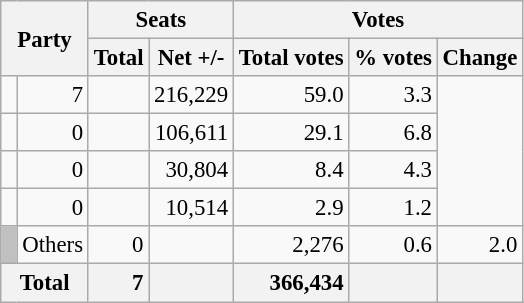<table class="wikitable" style="text-align:right; font-size:95%;">
<tr>
<th colspan="2" rowspan="2">Party</th>
<th colspan="2">Seats</th>
<th colspan="3">Votes</th>
</tr>
<tr>
<th>Total</th>
<th>Net +/-</th>
<th>Total votes</th>
<th>% votes</th>
<th>Change</th>
</tr>
<tr>
<td></td>
<td>7</td>
<td></td>
<td>216,229</td>
<td>59.0</td>
<td>3.3</td>
</tr>
<tr>
<td></td>
<td>0</td>
<td></td>
<td>106,611</td>
<td>29.1</td>
<td>6.8</td>
</tr>
<tr>
<td></td>
<td>0</td>
<td></td>
<td>30,804</td>
<td>8.4</td>
<td>4.3</td>
</tr>
<tr>
<td></td>
<td>0</td>
<td></td>
<td>10,514</td>
<td>2.9</td>
<td>1.2</td>
</tr>
<tr>
<td style="background:silver;"> </td>
<td align=left>Others</td>
<td>0</td>
<td></td>
<td>2,276</td>
<td>0.6</td>
<td>2.0</td>
</tr>
<tr>
<th colspan="2" style="background:#f2f2f2">Total</th>
<td style="background:#f2f2f2;"><strong>7</strong></td>
<td style="background:#f2f2f2;"></td>
<td style="background:#f2f2f2;"><strong>366,434</strong></td>
<td style="background:#f2f2f2;"></td>
<td style="background:#f2f2f2;"></td>
</tr>
</table>
